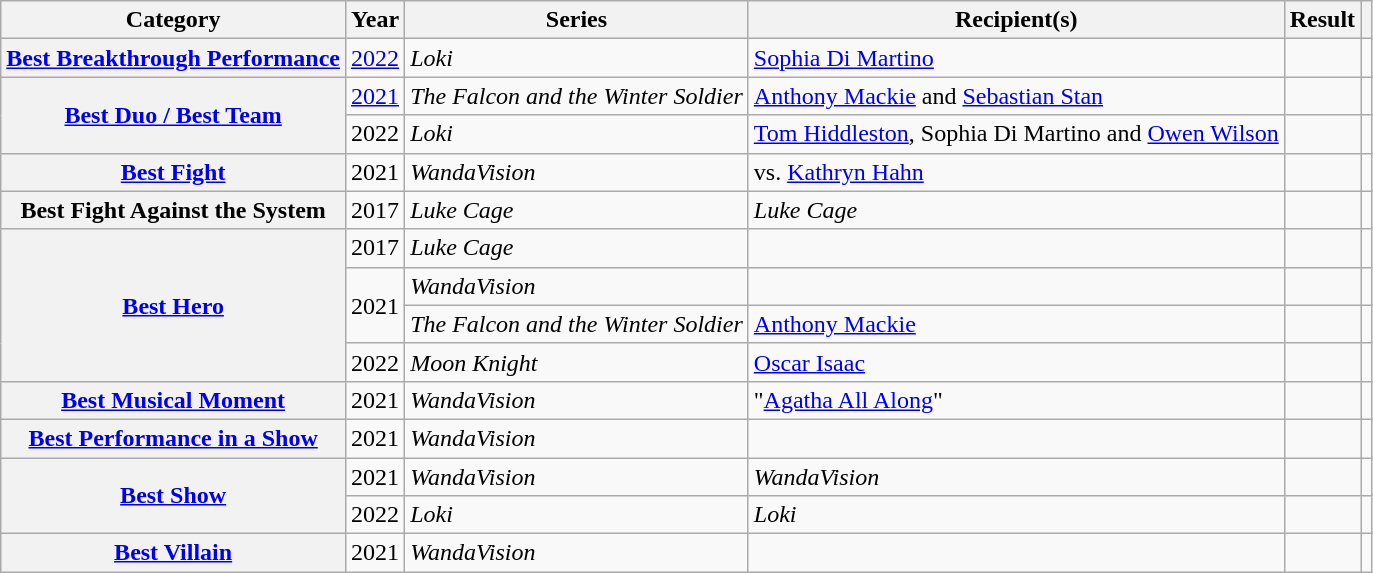<table class="wikitable plainrowheaders sortable">
<tr>
<th scope="col">Category</th>
<th scope="col">Year</th>
<th scope="col">Series</th>
<th scope="col">Recipient(s)</th>
<th scope="col">Result</th>
<th scope="col" class="unsortable"></th>
</tr>
<tr>
<th scope="row"><a href='#'>Best Breakthrough Performance</a></th>
<td><a href='#'>2022</a></td>
<td><em>Loki</em></td>
<td><a href='#'>Sophia Di Martino</a></td>
<td></td>
<td style="text-align: center;"></td>
</tr>
<tr>
<th scope="row" rowspan="2"><a href='#'>Best Duo / Best Team</a></th>
<td><a href='#'>2021</a></td>
<td><em>The Falcon and the Winter Soldier</em></td>
<td><a href='#'>Anthony Mackie</a> and <a href='#'>Sebastian Stan</a></td>
<td></td>
<td style="text-align: center;"></td>
</tr>
<tr>
<td>2022</td>
<td><em>Loki</em></td>
<td><a href='#'>Tom Hiddleston</a>, Sophia Di Martino and <a href='#'>Owen Wilson</a></td>
<td></td>
<td style="text-align: center;"></td>
</tr>
<tr>
<th scope="row"><a href='#'>Best Fight</a></th>
<td>2021</td>
<td><em>WandaVision</em></td>
<td> vs. <a href='#'>Kathryn Hahn</a></td>
<td></td>
<td style="text-align: center;"></td>
</tr>
<tr>
<th scope="row">Best Fight Against the System</th>
<td>2017</td>
<td><em>Luke Cage</em></td>
<td><em>Luke Cage</em></td>
<td></td>
<td style="text-align: center;"></td>
</tr>
<tr>
<th scope="row" rowspan="4"><a href='#'>Best Hero</a></th>
<td>2017</td>
<td><em>Luke Cage</em></td>
<td></td>
<td></td>
<td style="text-align: center;"></td>
</tr>
<tr>
<td rowspan="2">2021</td>
<td><em>WandaVision</em></td>
<td></td>
<td></td>
<td style="text-align: center;"></td>
</tr>
<tr>
<td><em>The Falcon and the Winter Soldier</em></td>
<td><a href='#'>Anthony Mackie</a></td>
<td></td>
<td style="text-align: center;"></td>
</tr>
<tr>
<td>2022</td>
<td><em>Moon Knight</em></td>
<td><a href='#'>Oscar Isaac</a></td>
<td></td>
<td style="text-align: center;"></td>
</tr>
<tr>
<th scope="row"><a href='#'>Best Musical Moment</a></th>
<td>2021</td>
<td><em>WandaVision</em></td>
<td>"<a href='#'>Agatha All Along</a>"</td>
<td></td>
<td style="text-align: center;"></td>
</tr>
<tr>
<th scope="row"><a href='#'>Best Performance in a Show</a></th>
<td>2021</td>
<td><em>WandaVision</em></td>
<td></td>
<td></td>
<td style="text-align: center;"></td>
</tr>
<tr>
<th scope="row" rowspan="2"><a href='#'>Best Show</a></th>
<td>2021</td>
<td><em>WandaVision</em></td>
<td><em>WandaVision</em></td>
<td></td>
<td style="text-align: center;"></td>
</tr>
<tr>
<td>2022</td>
<td><em>Loki</em></td>
<td><em>Loki</em></td>
<td></td>
<td style="text-align: center;"></td>
</tr>
<tr>
<th scope="row"><a href='#'>Best Villain</a></th>
<td>2021</td>
<td><em>WandaVision</em></td>
<td></td>
<td></td>
<td style="text-align: center;"></td>
</tr>
</table>
